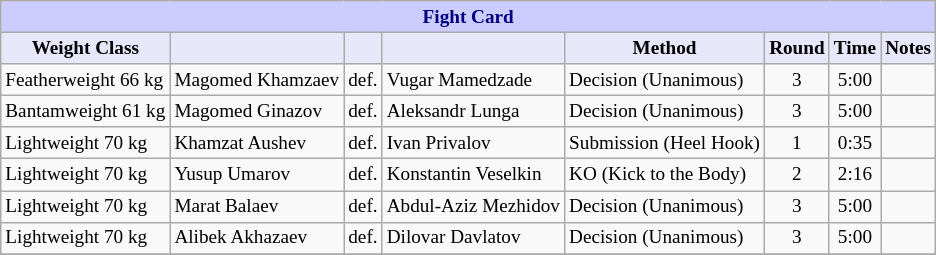<table class="wikitable" style="font-size: 80%;">
<tr>
<th colspan="8" style="background-color: #ccf; color: #000080; text-align: center;"><strong>Fight Card</strong></th>
</tr>
<tr>
<th colspan="1" style="background-color: #E6E8FA; color: #000000; text-align: center;">Weight Class</th>
<th colspan="1" style="background-color: #E6E8FA; color: #000000; text-align: center;"></th>
<th colspan="1" style="background-color: #E6E8FA; color: #000000; text-align: center;"></th>
<th colspan="1" style="background-color: #E6E8FA; color: #000000; text-align: center;"></th>
<th colspan="1" style="background-color: #E6E8FA; color: #000000; text-align: center;">Method</th>
<th colspan="1" style="background-color: #E6E8FA; color: #000000; text-align: center;">Round</th>
<th colspan="1" style="background-color: #E6E8FA; color: #000000; text-align: center;">Time</th>
<th colspan="1" style="background-color: #E6E8FA; color: #000000; text-align: center;">Notes</th>
</tr>
<tr>
<td>Featherweight 66 kg</td>
<td> Magomed Khamzaev</td>
<td>def.</td>
<td> Vugar Mamedzade</td>
<td>Decision (Unanimous)</td>
<td align=center>3</td>
<td align=center>5:00</td>
<td></td>
</tr>
<tr>
<td>Bantamweight 61 kg</td>
<td> Magomed Ginazov</td>
<td>def.</td>
<td> Aleksandr Lunga</td>
<td>Decision (Unanimous)</td>
<td align=center>3</td>
<td align=center>5:00</td>
<td></td>
</tr>
<tr>
<td>Lightweight 70 kg</td>
<td> Khamzat Aushev</td>
<td>def.</td>
<td> Ivan Privalov</td>
<td>Submission (Heel Hook)</td>
<td align=center>1</td>
<td align=center>0:35</td>
<td></td>
</tr>
<tr>
<td>Lightweight 70 kg</td>
<td> Yusup Umarov</td>
<td>def.</td>
<td> Konstantin Veselkin</td>
<td>KO (Kick to the Body)</td>
<td align=center>2</td>
<td align=center>2:16</td>
<td></td>
</tr>
<tr>
<td>Lightweight 70 kg</td>
<td> Marat Balaev</td>
<td>def.</td>
<td> Abdul-Aziz Mezhidov</td>
<td>Decision (Unanimous)</td>
<td align=center>3</td>
<td align=center>5:00</td>
<td></td>
</tr>
<tr>
<td>Lightweight 70 kg</td>
<td> Alibek Akhazaev</td>
<td>def.</td>
<td> Dilovar Davlatov</td>
<td>Decision (Unanimous)</td>
<td align=center>3</td>
<td align=center>5:00</td>
<td></td>
</tr>
<tr>
</tr>
</table>
